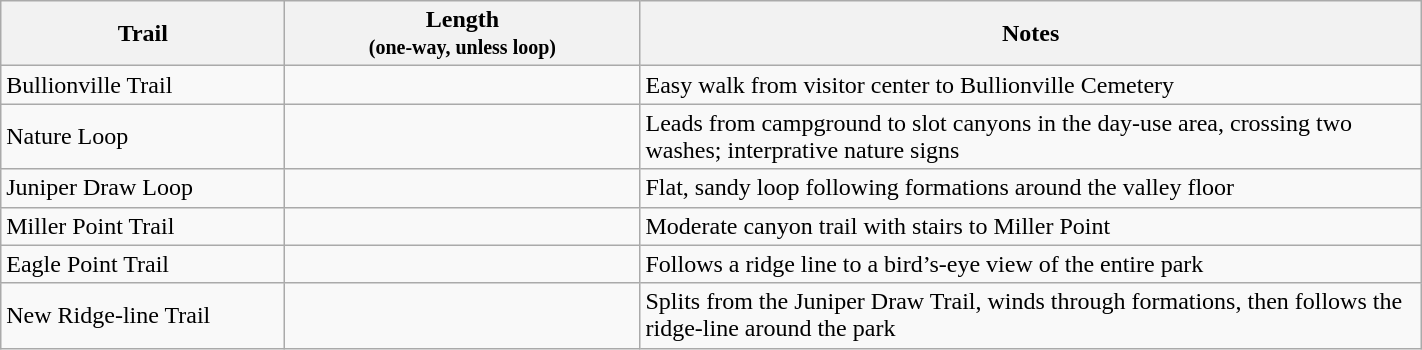<table class="wikitable" style="width:75%">
<tr>
<th width="20%">Trail</th>
<th width="25%">Length <br><small>(one-way, unless loop)</small></th>
<th width="*">Notes</th>
</tr>
<tr>
<td>Bullionville Trail</td>
<td></td>
<td>Easy walk from visitor center to Bullionville Cemetery</td>
</tr>
<tr>
<td>Nature Loop</td>
<td></td>
<td>Leads from campground to slot canyons in the day-use area, crossing two washes; interprative nature signs</td>
</tr>
<tr>
<td>Juniper Draw Loop</td>
<td></td>
<td>Flat, sandy loop following formations around the valley floor</td>
</tr>
<tr>
<td>Miller Point Trail</td>
<td></td>
<td>Moderate canyon trail with stairs to Miller Point</td>
</tr>
<tr>
<td>Eagle Point Trail</td>
<td></td>
<td>Follows a ridge line to a bird’s-eye view of the entire park</td>
</tr>
<tr>
<td>New Ridge-line Trail</td>
<td></td>
<td>Splits from the Juniper Draw Trail, winds through formations, then follows the ridge-line around the park</td>
</tr>
</table>
